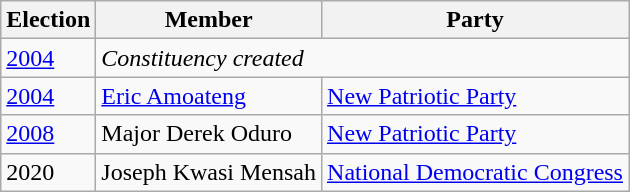<table class="wikitable">
<tr>
<th>Election</th>
<th>Member</th>
<th>Party</th>
</tr>
<tr>
<td><a href='#'>2004</a></td>
<td colspan="2"><em>Constituency created</em></td>
</tr>
<tr>
<td><a href='#'>2004</a></td>
<td><a href='#'>Eric Amoateng</a></td>
<td><a href='#'>New Patriotic Party</a></td>
</tr>
<tr>
<td><a href='#'>2008</a></td>
<td>Major Derek Oduro</td>
<td><a href='#'>New Patriotic Party</a></td>
</tr>
<tr>
<td>2020</td>
<td>Joseph Kwasi Mensah</td>
<td><a href='#'>National Democratic Congress</a></td>
</tr>
</table>
